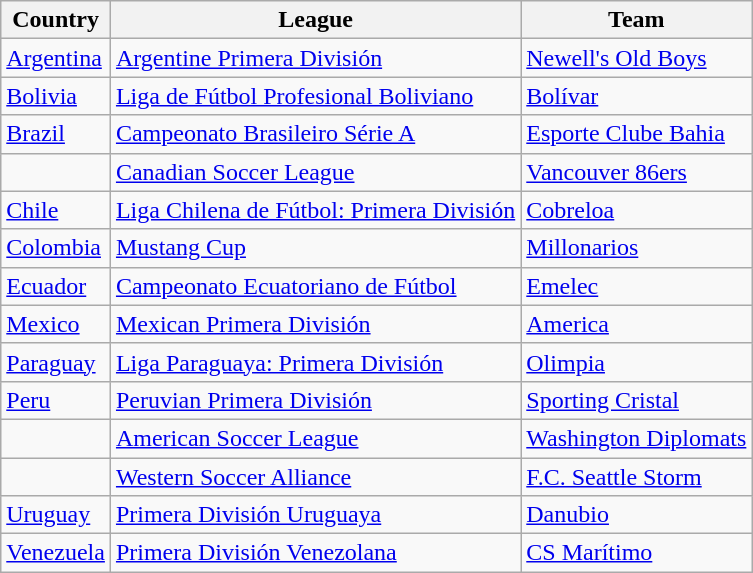<table class="wikitable">
<tr>
<th>Country</th>
<th>League</th>
<th>Team</th>
</tr>
<tr>
<td> <a href='#'>Argentina</a></td>
<td><a href='#'>Argentine Primera División</a></td>
<td><a href='#'>Newell's Old Boys</a></td>
</tr>
<tr>
<td> <a href='#'>Bolivia</a></td>
<td><a href='#'>Liga de Fútbol Profesional Boliviano</a></td>
<td><a href='#'>Bolívar</a></td>
</tr>
<tr>
<td> <a href='#'>Brazil</a></td>
<td><a href='#'>Campeonato Brasileiro Série A</a></td>
<td><a href='#'>Esporte Clube Bahia</a></td>
</tr>
<tr>
<td></td>
<td><a href='#'>Canadian Soccer League</a></td>
<td><a href='#'>Vancouver 86ers</a></td>
</tr>
<tr>
<td> <a href='#'>Chile</a></td>
<td><a href='#'>Liga Chilena de Fútbol: Primera División</a></td>
<td><a href='#'>Cobreloa</a></td>
</tr>
<tr>
<td> <a href='#'>Colombia</a></td>
<td><a href='#'>Mustang Cup</a></td>
<td><a href='#'>Millonarios</a></td>
</tr>
<tr>
<td> <a href='#'>Ecuador</a></td>
<td><a href='#'>Campeonato Ecuatoriano de Fútbol</a></td>
<td><a href='#'>Emelec</a></td>
</tr>
<tr>
<td> <a href='#'>Mexico</a></td>
<td><a href='#'>Mexican Primera División</a></td>
<td><a href='#'>America</a></td>
</tr>
<tr>
<td> <a href='#'>Paraguay</a></td>
<td><a href='#'>Liga Paraguaya: Primera División</a></td>
<td><a href='#'>Olimpia</a></td>
</tr>
<tr>
<td> <a href='#'>Peru</a></td>
<td><a href='#'>Peruvian Primera División</a></td>
<td><a href='#'>Sporting Cristal</a></td>
</tr>
<tr>
<td></td>
<td><a href='#'>American Soccer League</a></td>
<td><a href='#'>Washington Diplomats</a></td>
</tr>
<tr>
<td></td>
<td><a href='#'>Western Soccer Alliance</a></td>
<td><a href='#'>F.C. Seattle Storm</a></td>
</tr>
<tr>
<td> <a href='#'>Uruguay</a></td>
<td><a href='#'>Primera División Uruguaya</a></td>
<td><a href='#'>Danubio</a></td>
</tr>
<tr>
<td> <a href='#'>Venezuela</a></td>
<td><a href='#'>Primera División Venezolana</a></td>
<td><a href='#'>CS Marítimo</a></td>
</tr>
</table>
